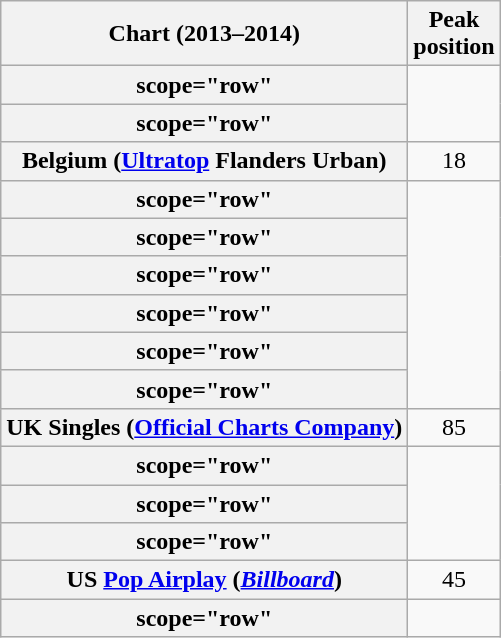<table class="wikitable sortable plainrowheaders" style="text-align:center">
<tr>
<th scope="col">Chart (2013–2014)</th>
<th scope="col">Peak<br>position</th>
</tr>
<tr>
<th>scope="row" </th>
</tr>
<tr>
<th>scope="row" </th>
</tr>
<tr>
<th scope="row">Belgium (<a href='#'>Ultratop</a> Flanders Urban)</th>
<td style="text-align:center;">18</td>
</tr>
<tr>
<th>scope="row" </th>
</tr>
<tr>
<th>scope="row" </th>
</tr>
<tr>
<th>scope="row" </th>
</tr>
<tr>
<th>scope="row" </th>
</tr>
<tr>
<th>scope="row" </th>
</tr>
<tr>
<th>scope="row" </th>
</tr>
<tr>
<th scope="row">UK Singles (<a href='#'>Official Charts Company</a>)</th>
<td style="text-align:center;">85</td>
</tr>
<tr>
<th>scope="row" </th>
</tr>
<tr>
<th>scope="row" </th>
</tr>
<tr>
<th>scope="row" </th>
</tr>
<tr>
<th scope="row">US <a href='#'>Pop Airplay</a> (<em><a href='#'>Billboard</a></em>)</th>
<td>45</td>
</tr>
<tr>
<th>scope="row" </th>
</tr>
</table>
